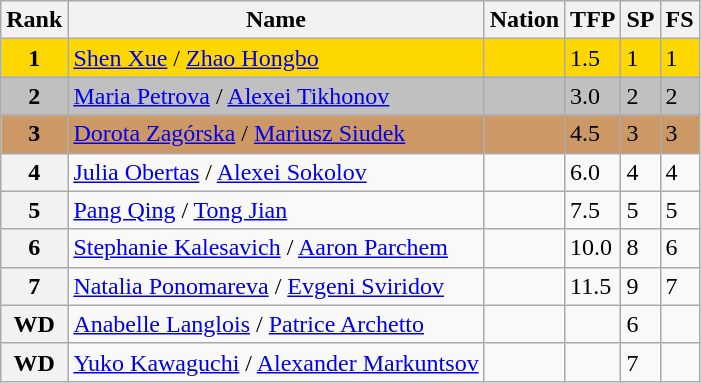<table class="wikitable">
<tr>
<th>Rank</th>
<th>Name</th>
<th>Nation</th>
<th>TFP</th>
<th>SP</th>
<th>FS</th>
</tr>
<tr bgcolor="gold">
<td align="center"><strong>1</strong></td>
<td><a href='#'>Shen Xue</a> / <a href='#'>Zhao Hongbo</a></td>
<td></td>
<td>1.5</td>
<td>1</td>
<td>1</td>
</tr>
<tr bgcolor="silver">
<td align="center"><strong>2</strong></td>
<td><a href='#'>Maria Petrova</a> / <a href='#'>Alexei Tikhonov</a></td>
<td></td>
<td>3.0</td>
<td>2</td>
<td>2</td>
</tr>
<tr bgcolor="cc9966">
<td align="center"><strong>3</strong></td>
<td><a href='#'>Dorota Zagórska</a> / <a href='#'>Mariusz Siudek</a></td>
<td></td>
<td>4.5</td>
<td>3</td>
<td>3</td>
</tr>
<tr>
<th>4</th>
<td><a href='#'>Julia Obertas</a> / <a href='#'>Alexei Sokolov</a></td>
<td></td>
<td>6.0</td>
<td>4</td>
<td>4</td>
</tr>
<tr>
<th>5</th>
<td><a href='#'>Pang Qing</a> / <a href='#'>Tong Jian</a></td>
<td></td>
<td>7.5</td>
<td>5</td>
<td>5</td>
</tr>
<tr>
<th>6</th>
<td><a href='#'>Stephanie Kalesavich</a> / <a href='#'>Aaron Parchem</a></td>
<td></td>
<td>10.0</td>
<td>8</td>
<td>6</td>
</tr>
<tr>
<th>7</th>
<td><a href='#'>Natalia Ponomareva</a> / <a href='#'>Evgeni Sviridov</a></td>
<td></td>
<td>11.5</td>
<td>9</td>
<td>7</td>
</tr>
<tr>
<th>WD</th>
<td><a href='#'>Anabelle Langlois</a> / <a href='#'>Patrice Archetto</a></td>
<td></td>
<td></td>
<td>6</td>
<td></td>
</tr>
<tr>
<th>WD</th>
<td><a href='#'>Yuko Kawaguchi</a> / <a href='#'>Alexander Markuntsov</a></td>
<td></td>
<td></td>
<td>7</td>
<td></td>
</tr>
</table>
